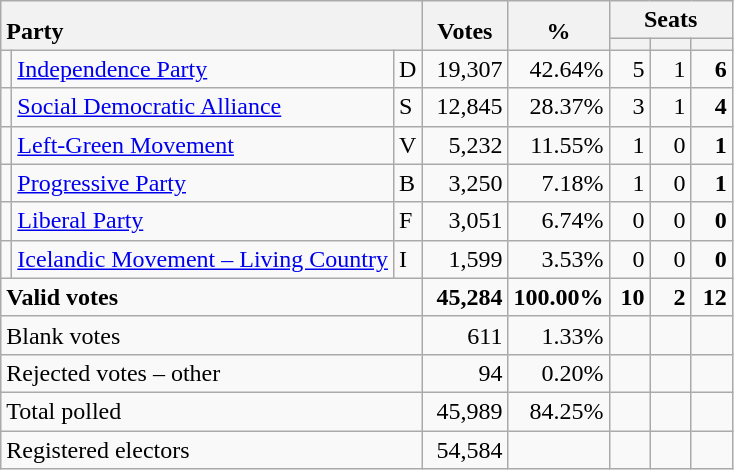<table class="wikitable" border="1" style="text-align:right;">
<tr>
<th style="text-align:left;" valign=bottom rowspan=2 colspan=3>Party</th>
<th align=center valign=bottom rowspan=2 width="50">Votes</th>
<th align=center valign=bottom rowspan=2 width="50">%</th>
<th colspan=3>Seats</th>
</tr>
<tr>
<th align=center valign=bottom width="20"><small></small></th>
<th align=center valign=bottom width="20"><small><a href='#'></a></small></th>
<th align=center valign=bottom width="20"><small></small></th>
</tr>
<tr>
<td></td>
<td align=left><a href='#'>Independence Party</a></td>
<td align=left>D</td>
<td>19,307</td>
<td>42.64%</td>
<td>5</td>
<td>1</td>
<td><strong>6</strong></td>
</tr>
<tr>
<td></td>
<td align=left style="white-space: nowrap;"><a href='#'>Social Democratic Alliance</a></td>
<td align=left>S</td>
<td>12,845</td>
<td>28.37%</td>
<td>3</td>
<td>1</td>
<td><strong>4</strong></td>
</tr>
<tr>
<td></td>
<td align=left><a href='#'>Left-Green Movement</a></td>
<td align=left>V</td>
<td>5,232</td>
<td>11.55%</td>
<td>1</td>
<td>0</td>
<td><strong>1</strong></td>
</tr>
<tr>
<td></td>
<td align=left><a href='#'>Progressive Party</a></td>
<td align=left>B</td>
<td>3,250</td>
<td>7.18%</td>
<td>1</td>
<td>0</td>
<td><strong>1</strong></td>
</tr>
<tr>
<td></td>
<td align=left><a href='#'>Liberal Party</a></td>
<td align=left>F</td>
<td>3,051</td>
<td>6.74%</td>
<td>0</td>
<td>0</td>
<td><strong>0</strong></td>
</tr>
<tr>
<td></td>
<td align=left><a href='#'>Icelandic Movement – Living Country</a></td>
<td align=left>I</td>
<td>1,599</td>
<td>3.53%</td>
<td>0</td>
<td>0</td>
<td><strong>0</strong></td>
</tr>
<tr style="font-weight:bold">
<td align=left colspan=3>Valid votes</td>
<td>45,284</td>
<td>100.00%</td>
<td>10</td>
<td>2</td>
<td>12</td>
</tr>
<tr>
<td align=left colspan=3>Blank votes</td>
<td>611</td>
<td>1.33%</td>
<td></td>
<td></td>
<td></td>
</tr>
<tr>
<td align=left colspan=3>Rejected votes – other</td>
<td>94</td>
<td>0.20%</td>
<td></td>
<td></td>
<td></td>
</tr>
<tr>
<td align=left colspan=3>Total polled</td>
<td>45,989</td>
<td>84.25%</td>
<td></td>
<td></td>
<td></td>
</tr>
<tr>
<td align=left colspan=3>Registered electors</td>
<td>54,584</td>
<td></td>
<td></td>
<td></td>
<td></td>
</tr>
</table>
